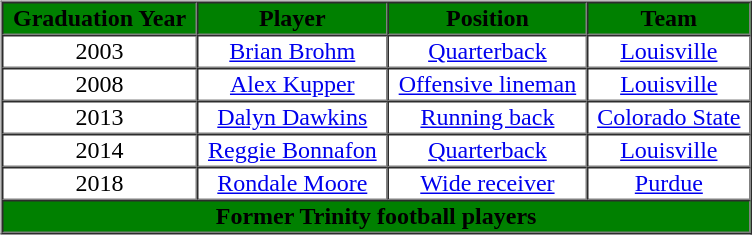<table border="0" style="width:50%;">
<tr>
<td valign="top"><br><table cellpadding="1" border="1" cellspacing="0" style="width:80%;">
<tr>
<th bgcolor=green><span>Graduation Year</span></th>
<th bgcolor=green><span>Player</span></th>
<th bgcolor=green><span>Position</span></th>
<th bgcolor=green><span>Team</span></th>
</tr>
<tr style="text-align:center;">
<td>2003</td>
<td><a href='#'>Brian Brohm</a></td>
<td><a href='#'>Quarterback</a></td>
<td><a href='#'>Louisville</a></td>
</tr>
<tr style="text-align:center;">
<td>2008</td>
<td><a href='#'>Alex Kupper</a></td>
<td><a href='#'>Offensive lineman</a></td>
<td><a href='#'>Louisville</a></td>
</tr>
<tr style="text-align:center;">
<td>2013</td>
<td><a href='#'>Dalyn Dawkins</a></td>
<td><a href='#'>Running back</a></td>
<td><a href='#'>Colorado State</a></td>
</tr>
<tr style="text-align:center;">
</tr>
<tr style="text-align:center;">
<td>2014</td>
<td><a href='#'>Reggie Bonnafon</a></td>
<td><a href='#'>Quarterback</a></td>
<td><a href='#'>Louisville</a></td>
</tr>
<tr style="text-align:center;">
<td>2018</td>
<td><a href='#'>Rondale Moore</a></td>
<td><a href='#'>Wide receiver</a></td>
<td><a href='#'>Purdue</a></td>
</tr>
<tr style="text-align:center;">
<td colspan=5 bgcolor=green><span><strong>Former Trinity football players</strong></span></td>
</tr>
</table>
</td>
</tr>
</table>
